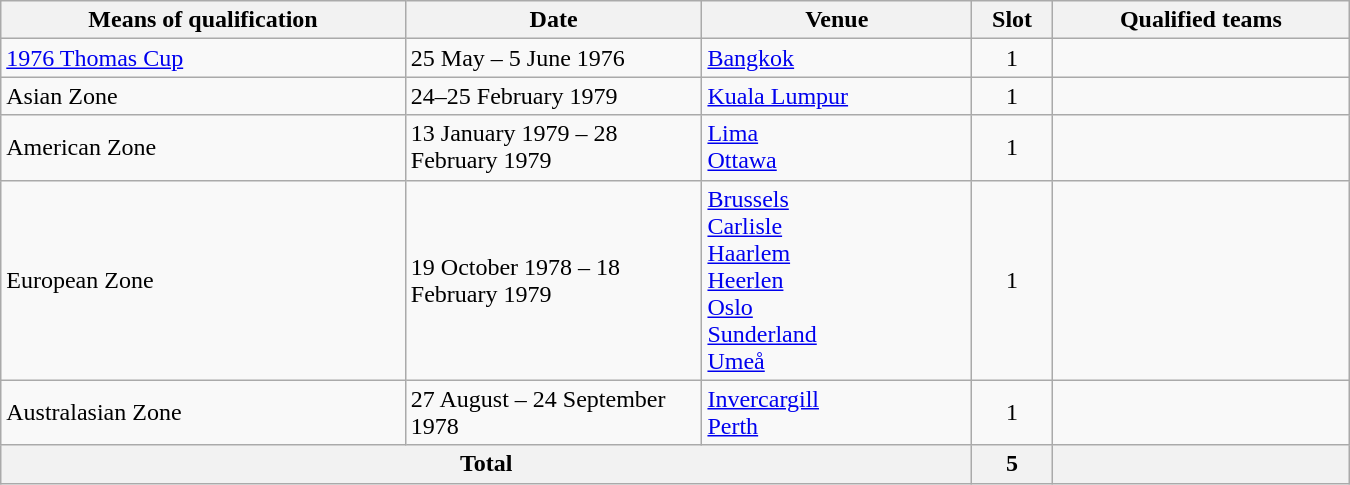<table class="wikitable" width="900">
<tr>
<th width="30%">Means of qualification</th>
<th width="22%">Date</th>
<th width="20%">Venue</th>
<th width="6%">Slot</th>
<th width="22%">Qualified teams</th>
</tr>
<tr>
<td><a href='#'>1976 Thomas Cup</a></td>
<td>25 May – 5 June 1976</td>
<td><a href='#'>Bangkok</a></td>
<td align="center">1</td>
<td></td>
</tr>
<tr>
<td>Asian Zone</td>
<td>24–25 February 1979</td>
<td><a href='#'>Kuala Lumpur</a></td>
<td align="center">1</td>
<td></td>
</tr>
<tr>
<td>American Zone</td>
<td>13 January 1979 – 28 February 1979</td>
<td><a href='#'>Lima</a><br><a href='#'>Ottawa</a></td>
<td align="center">1</td>
<td></td>
</tr>
<tr>
<td>European Zone</td>
<td>19 October 1978 – 18 February 1979</td>
<td><a href='#'>Brussels</a><br><a href='#'>Carlisle</a><br><a href='#'>Haarlem</a><br><a href='#'>Heerlen</a><br><a href='#'>Oslo</a><br><a href='#'>Sunderland</a><br><a href='#'>Umeå</a></td>
<td align="center">1</td>
<td></td>
</tr>
<tr>
<td>Australasian Zone</td>
<td>27 August – 24 September 1978</td>
<td><a href='#'>Invercargill</a><br><a href='#'>Perth</a></td>
<td align="center">1</td>
<td></td>
</tr>
<tr>
<th colspan="3">Total</th>
<th>5</th>
<th></th>
</tr>
</table>
